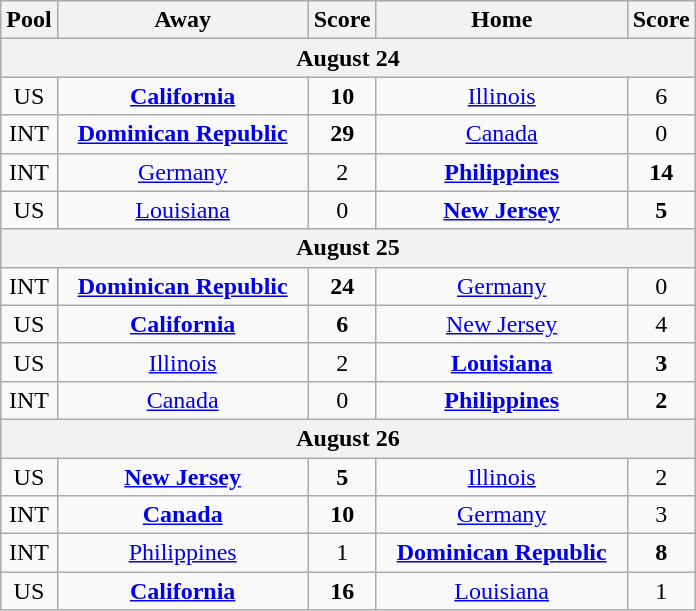<table class="wikitable">
<tr>
<th>Pool</th>
<th width="160">Away</th>
<th>Score</th>
<th width="160">Home</th>
<th>Score</th>
</tr>
<tr>
<th colspan="6">August 24</th>
</tr>
<tr>
<td align=center>US</td>
<td align=center><strong> <a href='#'>California</a></strong></td>
<td align=center><strong>10</strong></td>
<td align=center> <a href='#'>Illinois</a></td>
<td align=center>6</td>
</tr>
<tr>
<td align=center>INT</td>
<td align=center><strong> <a href='#'>Dominican Republic</a></strong></td>
<td align=center><strong>29</strong></td>
<td align=center> <a href='#'>Canada</a></td>
<td align=center>0</td>
</tr>
<tr>
<td align=center>INT</td>
<td align=center> <a href='#'>Germany</a></td>
<td align=center>2</td>
<td align=center><strong> <a href='#'>Philippines</a></strong></td>
<td align=center><strong>14</strong></td>
</tr>
<tr>
<td align=center>US</td>
<td align=center> <a href='#'>Louisiana</a></td>
<td align=center>0</td>
<td align=center><strong> <a href='#'>New Jersey</a></strong></td>
<td align=center><strong>5</strong></td>
</tr>
<tr>
<th colspan="6">August 25</th>
</tr>
<tr>
<td align=center>INT</td>
<td align=center><strong> <a href='#'>Dominican Republic</a></strong></td>
<td align=center><strong>24</strong> </td>
<td align=center> <a href='#'>Germany</a></td>
<td align=center>0</td>
</tr>
<tr>
<td align=center>US</td>
<td align=center><strong> <a href='#'>California</a></strong></td>
<td align=center><strong>6</strong></td>
<td align=center> <a href='#'>New Jersey</a></td>
<td align=center>4</td>
</tr>
<tr>
<td align=center>US</td>
<td align=center> <a href='#'>Illinois</a></td>
<td align=center>2</td>
<td align=center><strong> <a href='#'>Louisiana</a></strong></td>
<td align=center><strong>3</strong> </td>
</tr>
<tr>
<td align=center>INT</td>
<td align=center> <a href='#'>Canada</a></td>
<td align=center>0</td>
<td align=center><strong> <a href='#'>Philippines</a></strong></td>
<td align=center><strong>2</strong></td>
</tr>
<tr>
<th colspan="6">August 26</th>
</tr>
<tr>
<td align=center>US</td>
<td align=center><strong> <a href='#'>New Jersey</a></strong></td>
<td align=center><strong>5</strong></td>
<td align=center> <a href='#'>Illinois</a></td>
<td align=center>2</td>
</tr>
<tr>
<td align=center>INT</td>
<td align=center><strong> <a href='#'>Canada</a></strong></td>
<td align=center><strong>10</strong></td>
<td align=center> <a href='#'>Germany</a></td>
<td align=center>3</td>
</tr>
<tr>
<td align=center>INT</td>
<td align=center> <a href='#'>Philippines</a></td>
<td align=center>1</td>
<td align=center><strong> <a href='#'>Dominican Republic</a></strong></td>
<td align=center><strong>8</strong></td>
</tr>
<tr>
<td align=center>US</td>
<td align=center><strong> <a href='#'>California</a></strong></td>
<td align=center><strong>16</strong></td>
<td align=center> <a href='#'>Louisiana</a></td>
<td align=center>1</td>
</tr>
</table>
